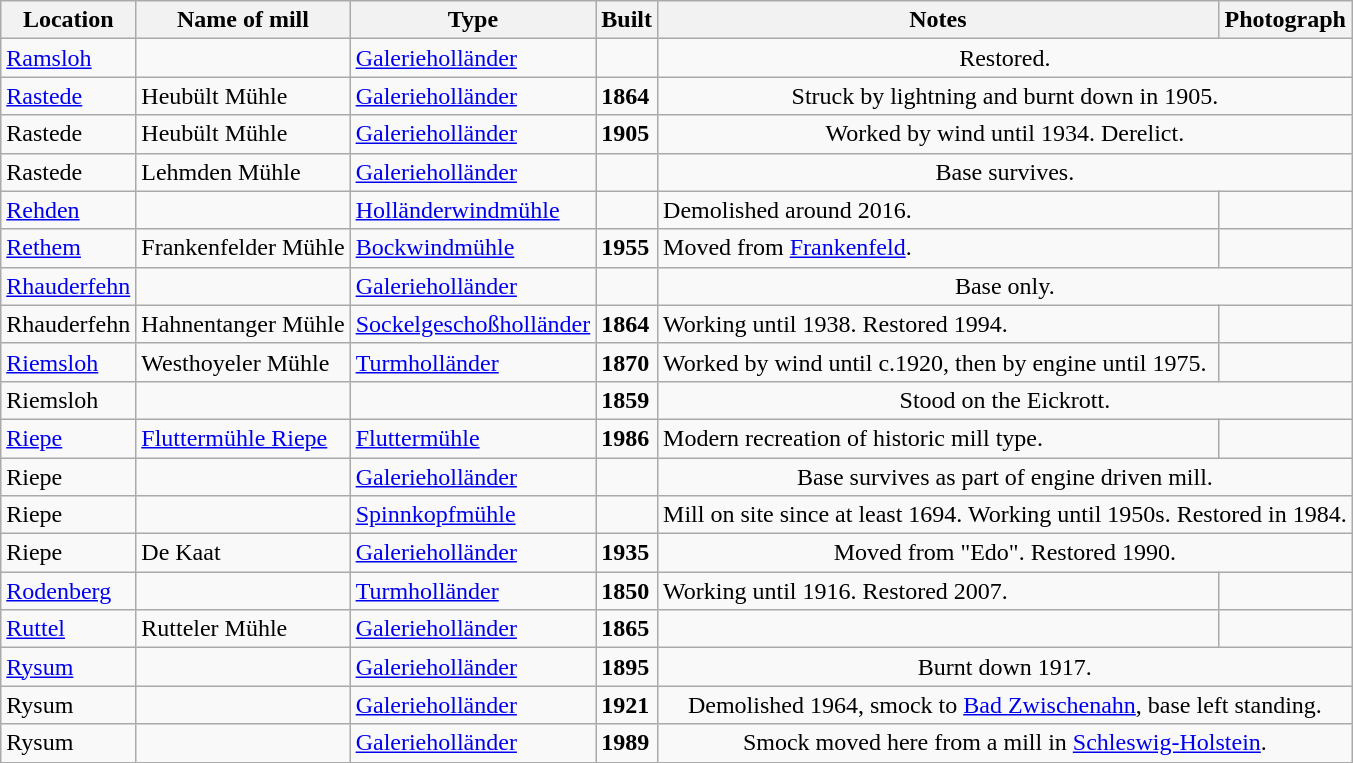<table class="wikitable sortable">
<tr>
<th>Location</th>
<th>Name of mill</th>
<th>Type</th>
<th>Built</th>
<th class="unsortable">Notes</th>
<th class="unsortable">Photograph</th>
</tr>
<tr>
<td><a href='#'>Ramsloh</a></td>
<td></td>
<td><a href='#'>Galerieholländer</a></td>
<td></td>
<td colspan="2" style="text-align:center;">Restored.</td>
</tr>
<tr>
<td><a href='#'>Rastede</a></td>
<td>Heubült Mühle</td>
<td><a href='#'>Galerieholländer</a></td>
<td><strong>1864</strong></td>
<td colspan="2" style="text-align:center;">Struck by lightning and burnt down in 1905.</td>
</tr>
<tr>
<td>Rastede</td>
<td>Heubült Mühle</td>
<td><a href='#'>Galerieholländer</a></td>
<td><strong>1905</strong></td>
<td colspan="2" style="text-align:center;">Worked by wind until 1934. Derelict.</td>
</tr>
<tr>
<td>Rastede</td>
<td>Lehmden Mühle</td>
<td><a href='#'>Galerieholländer</a></td>
<td></td>
<td colspan="2" style="text-align:center;">Base survives.</td>
</tr>
<tr>
<td><a href='#'>Rehden</a></td>
<td></td>
<td><a href='#'>Holländerwindmühle</a></td>
<td></td>
<td>Demolished around 2016.</td>
<td></td>
</tr>
<tr>
<td><a href='#'>Rethem</a></td>
<td>Frankenfelder Mühle</td>
<td><a href='#'>Bockwindmühle</a></td>
<td><strong>1955</strong></td>
<td>Moved from <a href='#'>Frankenfeld</a>.</td>
<td></td>
</tr>
<tr>
<td><a href='#'>Rhauderfehn</a></td>
<td></td>
<td><a href='#'>Galerieholländer</a></td>
<td></td>
<td colspan="2" style="text-align:center;">Base only.</td>
</tr>
<tr>
<td>Rhauderfehn</td>
<td>Hahnentanger Mühle</td>
<td><a href='#'>Sockelgeschoß­holländer</a></td>
<td><strong>1864</strong></td>
<td>Working until 1938. Restored 1994.</td>
<td></td>
</tr>
<tr>
<td><a href='#'>Riemsloh</a></td>
<td>Westhoyeler Mühle</td>
<td><a href='#'>Turmholländer</a></td>
<td><strong>1870</strong></td>
<td>Worked by wind until c.1920, then by engine until 1975.</td>
<td></td>
</tr>
<tr>
<td>Riemsloh</td>
<td></td>
<td></td>
<td><strong>1859</strong></td>
<td colspan="2" style="text-align:center;">Stood on the Eickrott.</td>
</tr>
<tr>
<td><a href='#'>Riepe</a></td>
<td><a href='#'>Fluttermühle Riepe</a></td>
<td><a href='#'>Fluttermühle</a></td>
<td><strong>1986</strong></td>
<td>Modern recreation of historic mill type.</td>
<td></td>
</tr>
<tr>
<td>Riepe</td>
<td></td>
<td><a href='#'>Galerieholländer</a></td>
<td></td>
<td colspan="2" style="text-align:center;">Base survives as part of engine driven mill.</td>
</tr>
<tr>
<td>Riepe</td>
<td></td>
<td><a href='#'>Spinnkopfmühle</a></td>
<td></td>
<td colspan="2" style="text-align:center;">Mill on site since at least 1694. Working until 1950s. Restored in 1984.</td>
</tr>
<tr>
<td>Riepe</td>
<td>De Kaat</td>
<td><a href='#'>Galerieholländer</a></td>
<td><strong>1935</strong></td>
<td colspan="2" style="text-align:center;">Moved from "Edo". Restored 1990.</td>
</tr>
<tr>
<td><a href='#'>Rodenberg</a></td>
<td></td>
<td><a href='#'>Turmholländer</a></td>
<td><strong>1850</strong></td>
<td>Working until 1916. Restored 2007.</td>
<td></td>
</tr>
<tr>
<td><a href='#'>Ruttel</a></td>
<td>Rutteler Mühle</td>
<td><a href='#'>Galerieholländer</a></td>
<td><strong>1865</strong></td>
<td></td>
<td></td>
</tr>
<tr>
<td><a href='#'>Rysum</a></td>
<td></td>
<td><a href='#'>Galerieholländer</a></td>
<td><strong>1895</strong></td>
<td colspan="2" style="text-align:center;">Burnt down 1917.</td>
</tr>
<tr>
<td>Rysum</td>
<td></td>
<td><a href='#'>Galerieholländer</a></td>
<td><strong>1921</strong></td>
<td colspan="2" style="text-align:center;">Demolished 1964, smock to <a href='#'>Bad Zwischenahn</a>, base left standing.</td>
</tr>
<tr>
<td>Rysum</td>
<td></td>
<td><a href='#'>Galerieholländer</a></td>
<td><strong>1989</strong></td>
<td colspan="2" style="text-align:center;">Smock moved here from a mill in <a href='#'>Schleswig-Holstein</a>.</td>
</tr>
</table>
